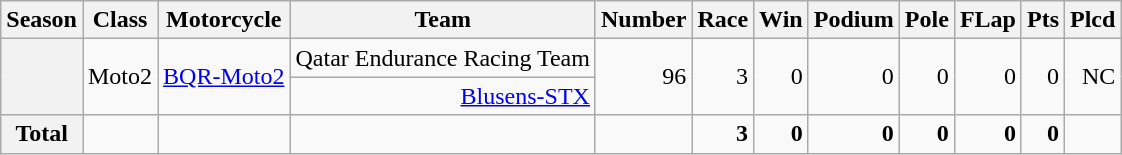<table class="wikitable">
<tr>
<th>Season</th>
<th>Class</th>
<th>Motorcycle</th>
<th>Team</th>
<th>Number</th>
<th>Race</th>
<th>Win</th>
<th>Podium</th>
<th>Pole</th>
<th>FLap</th>
<th>Pts</th>
<th>Plcd</th>
</tr>
<tr align="right">
<th rowspan=2></th>
<td rowspan=2>Moto2</td>
<td rowspan=2><a href='#'>BQR-Moto2</a></td>
<td>Qatar Endurance Racing Team</td>
<td rowspan=2>96</td>
<td rowspan=2>3</td>
<td rowspan=2>0</td>
<td rowspan=2>0</td>
<td rowspan=2>0</td>
<td rowspan=2>0</td>
<td rowspan=2>0</td>
<td rowspan=2>NC</td>
</tr>
<tr align="right">
<td><a href='#'>Blusens-STX</a></td>
</tr>
<tr align="right">
<th>Total</th>
<td></td>
<td></td>
<td></td>
<td></td>
<td><strong>3</strong></td>
<td><strong>0</strong></td>
<td><strong>0</strong></td>
<td><strong>0</strong></td>
<td><strong>0</strong></td>
<td><strong>0</strong></td>
<td></td>
</tr>
</table>
